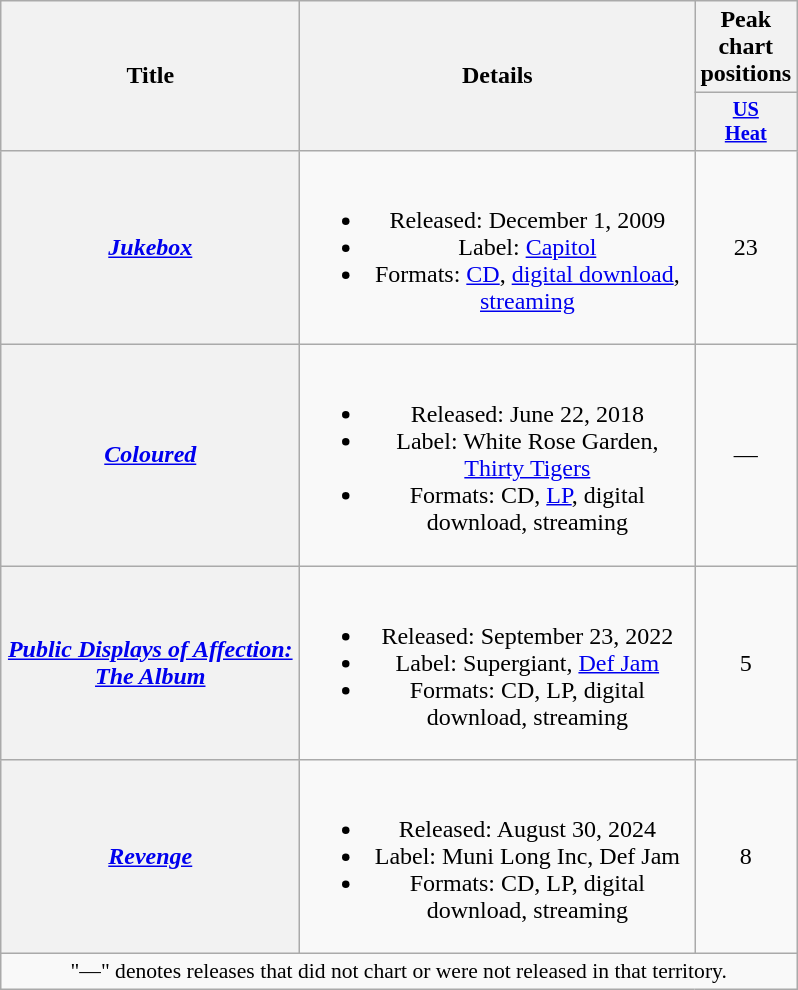<table class="wikitable plainrowheaders" style="text-align:center;" border="1">
<tr>
<th scope="col" rowspan="2" style="width:12em;">Title</th>
<th scope="col" rowspan="2" style="width:16em;">Details</th>
<th scope="col" colspan="1">Peak chart positions</th>
</tr>
<tr>
<th scope="col" style="width:2.51em;font-size:85%;"><a href='#'>US<br>Heat</a><br></th>
</tr>
<tr>
<th scope="row"><em><a href='#'>Jukebox</a></em></th>
<td><br><ul><li>Released: December 1, 2009</li><li>Label: <a href='#'>Capitol</a></li><li>Formats: <a href='#'>CD</a>, <a href='#'>digital download</a>, <a href='#'>streaming</a></li></ul></td>
<td>23</td>
</tr>
<tr>
<th scope="row"><em><a href='#'>Coloured</a></em></th>
<td><br><ul><li>Released: June 22, 2018</li><li>Label: White Rose Garden, <a href='#'>Thirty Tigers</a></li><li>Formats: CD, <a href='#'>LP</a>, digital download, streaming</li></ul></td>
<td>—</td>
</tr>
<tr>
<th scope="row"><em><a href='#'>Public Displays of Affection: The Album</a></em></th>
<td><br><ul><li>Released: September 23, 2022</li><li>Label: Supergiant, <a href='#'>Def Jam</a></li><li>Formats: CD, LP, digital download, streaming</li></ul></td>
<td>5</td>
</tr>
<tr>
<th scope="row"><em><a href='#'>Revenge</a></em></th>
<td><br><ul><li>Released: August 30, 2024</li><li>Label: Muni Long Inc, Def Jam</li><li>Formats: CD, LP, digital download, streaming</li></ul></td>
<td>8</td>
</tr>
<tr>
<td colspan="14" style="font-size:90%">"—" denotes releases that did not chart or were not released in that territory.</td>
</tr>
</table>
